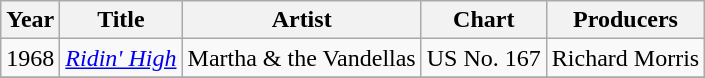<table class="wikitable">
<tr>
<th>Year</th>
<th>Title</th>
<th>Artist</th>
<th>Chart</th>
<th>Producers</th>
</tr>
<tr>
<td>1968</td>
<td><em><a href='#'>Ridin' High</a></em></td>
<td>Martha & the Vandellas</td>
<td>US No. 167</td>
<td>Richard Morris</td>
</tr>
<tr>
</tr>
</table>
